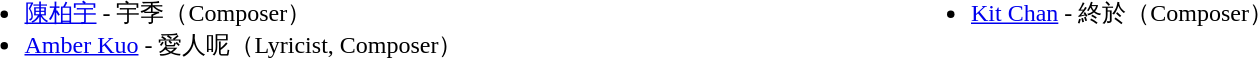<table border="0" cellpadding="5" width="100%">
<tr ---- valign="top">
<td width="50%"></td>
<td width="50%"></td>
</tr>
<tr ---->
<td valign="top"><br><ul><li><a href='#'>陳柏宇</a> - 宇季（Composer）</li><li><a href='#'>Amber Kuo</a> - 愛人呢（Lyricist, Composer）</li></ul></td>
<td valign="top"><br><ul><li><a href='#'>Kit Chan</a> - 終於（Composer）</li></ul></td>
</tr>
</table>
